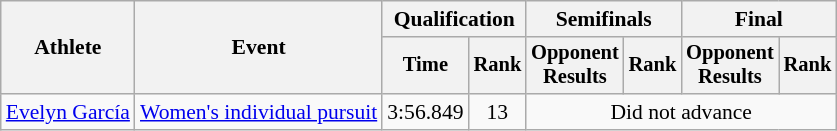<table class=wikitable style="font-size:90%">
<tr>
<th rowspan="2">Athlete</th>
<th rowspan="2">Event</th>
<th colspan="2">Qualification</th>
<th colspan="2">Semifinals</th>
<th colspan="2">Final</th>
</tr>
<tr style="font-size:95%">
<th>Time</th>
<th>Rank</th>
<th>Opponent<br>Results</th>
<th>Rank</th>
<th>Opponent<br>Results</th>
<th>Rank</th>
</tr>
<tr align=center>
<td align=left><a href='#'>Evelyn García</a></td>
<td align=left><a href='#'>Women's individual pursuit</a></td>
<td>3:56.849</td>
<td>13</td>
<td colspan=4>Did not advance</td>
</tr>
</table>
